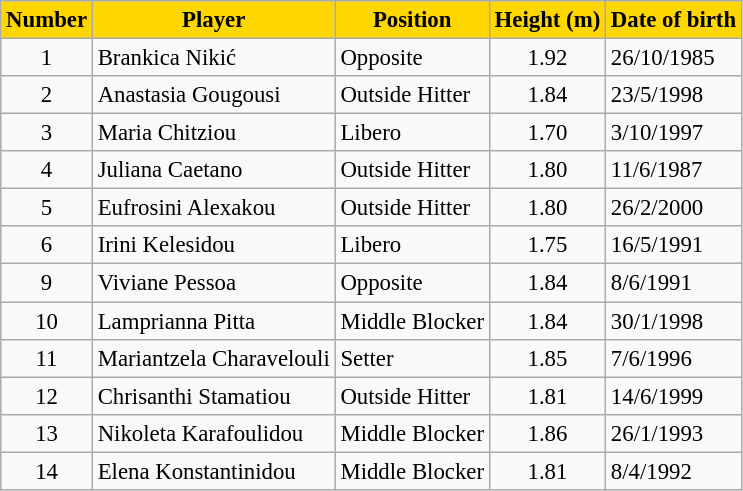<table class=wikitable bgcolor="white" cellpadding="3" cellspacing="0" border="1" style="font-size: 95%; border: 1px solid black; border-collapse: collapse;">
<tr style="background: gold">
<td align=center><strong>Number</strong></td>
<td align=center><strong>Player</strong></td>
<td align=center><strong>Position</strong></td>
<td align=center><strong>Height (m)</strong></td>
<td align=center><strong>Date of birth</strong></td>
</tr>
<tr>
<td align="center">1</td>
<td> Brankica Nikić</td>
<td>Opposite</td>
<td align="center">1.92</td>
<td>26/10/1985</td>
</tr>
<tr>
<td align="center">2</td>
<td> Anastasia Gougousi</td>
<td>Outside Hitter</td>
<td align="center">1.84</td>
<td>23/5/1998</td>
</tr>
<tr>
<td align="center">3</td>
<td> Maria Chitziou</td>
<td>Libero</td>
<td align="center">1.70</td>
<td>3/10/1997</td>
</tr>
<tr>
<td align="center">4</td>
<td> Juliana Caetano</td>
<td>Outside Hitter</td>
<td align="center">1.80</td>
<td>11/6/1987</td>
</tr>
<tr>
<td align="center">5</td>
<td> Eufrosini Alexakou</td>
<td>Outside Hitter</td>
<td align="center">1.80</td>
<td>26/2/2000</td>
</tr>
<tr>
<td align="center">6</td>
<td> Irini Kelesidou</td>
<td>Libero</td>
<td align="center">1.75</td>
<td>16/5/1991</td>
</tr>
<tr>
<td align="center">9</td>
<td> Viviane Pessoa</td>
<td>Opposite</td>
<td align="center">1.84</td>
<td>8/6/1991</td>
</tr>
<tr>
<td align="center">10</td>
<td> Lamprianna Pitta</td>
<td>Middle Blocker</td>
<td align="center">1.84</td>
<td>30/1/1998</td>
</tr>
<tr>
<td align="center">11</td>
<td> Mariantzela Charavelouli</td>
<td>Setter</td>
<td align="center">1.85</td>
<td>7/6/1996</td>
</tr>
<tr>
<td align="center">12</td>
<td> Chrisanthi Stamatiou</td>
<td>Outside Hitter</td>
<td align="center">1.81</td>
<td>14/6/1999</td>
</tr>
<tr>
<td align="center">13</td>
<td> Nikoleta Karafoulidou</td>
<td>Middle Blocker</td>
<td align="center">1.86</td>
<td>26/1/1993</td>
</tr>
<tr>
<td align="center">14</td>
<td> Elena Konstantinidou</td>
<td>Middle Blocker</td>
<td align="center">1.81</td>
<td>8/4/1992</td>
</tr>
</table>
